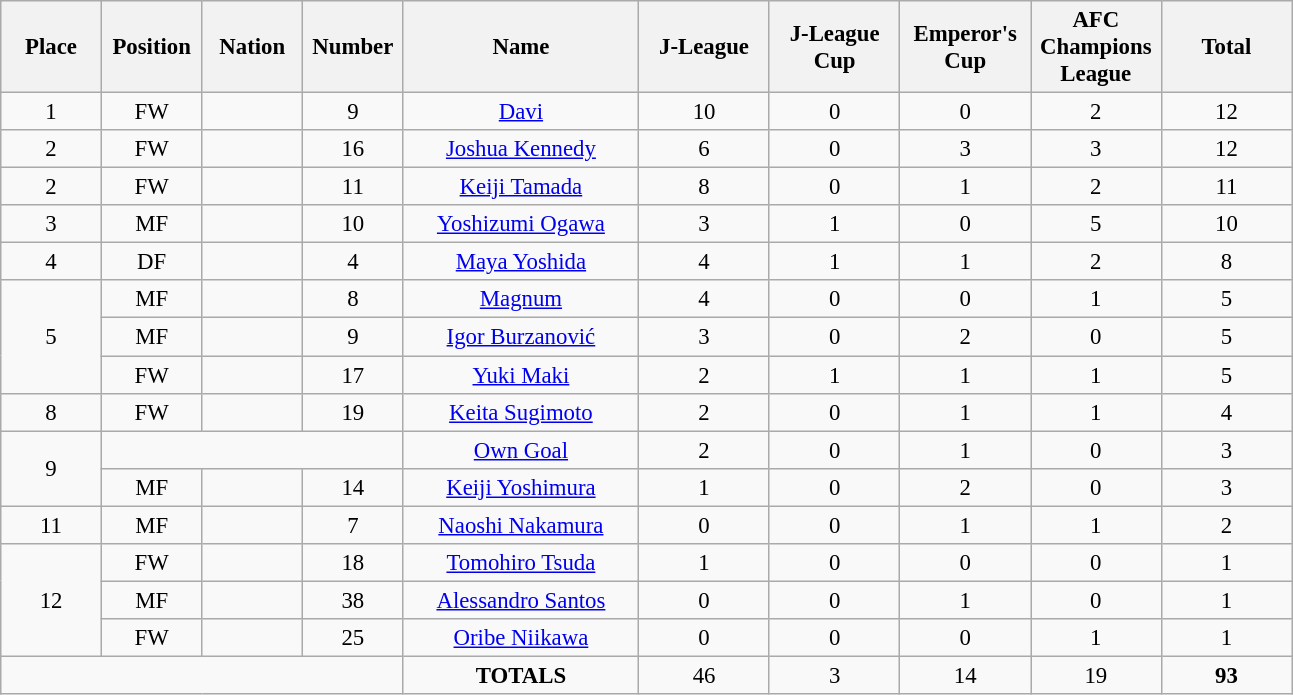<table class="wikitable" style="font-size: 95%; text-align: center;">
<tr>
<th width=60>Place</th>
<th width=60>Position</th>
<th width=60>Nation</th>
<th width=60>Number</th>
<th width=150>Name</th>
<th width=80>J-League</th>
<th width=80>J-League Cup</th>
<th width=80>Emperor's Cup</th>
<th width=80>AFC Champions League</th>
<th width=80><strong>Total</strong></th>
</tr>
<tr>
<td>1</td>
<td>FW</td>
<td></td>
<td>9</td>
<td><a href='#'>Davi</a></td>
<td>10</td>
<td>0</td>
<td>0</td>
<td>2</td>
<td>12</td>
</tr>
<tr>
<td>2</td>
<td>FW</td>
<td></td>
<td>16</td>
<td><a href='#'>Joshua Kennedy</a></td>
<td>6</td>
<td>0</td>
<td>3</td>
<td>3</td>
<td>12</td>
</tr>
<tr>
<td>2</td>
<td>FW</td>
<td></td>
<td>11</td>
<td><a href='#'>Keiji Tamada</a></td>
<td>8</td>
<td>0</td>
<td>1</td>
<td>2</td>
<td>11</td>
</tr>
<tr>
<td>3</td>
<td>MF</td>
<td></td>
<td>10</td>
<td><a href='#'>Yoshizumi Ogawa</a></td>
<td>3</td>
<td>1</td>
<td>0</td>
<td>5</td>
<td>10</td>
</tr>
<tr>
<td>4</td>
<td>DF</td>
<td></td>
<td>4</td>
<td><a href='#'>Maya Yoshida</a></td>
<td>4</td>
<td>1</td>
<td>1</td>
<td>2</td>
<td>8</td>
</tr>
<tr>
<td rowspan="3">5</td>
<td>MF</td>
<td></td>
<td>8</td>
<td><a href='#'>Magnum</a></td>
<td>4</td>
<td>0</td>
<td>0</td>
<td>1</td>
<td>5</td>
</tr>
<tr>
<td>MF</td>
<td></td>
<td>9</td>
<td><a href='#'>Igor Burzanović</a></td>
<td>3</td>
<td>0</td>
<td>2</td>
<td>0</td>
<td>5</td>
</tr>
<tr>
<td>FW</td>
<td></td>
<td>17</td>
<td><a href='#'>Yuki Maki</a></td>
<td>2</td>
<td>1</td>
<td>1</td>
<td>1</td>
<td>5</td>
</tr>
<tr>
<td>8</td>
<td>FW</td>
<td></td>
<td>19</td>
<td><a href='#'>Keita Sugimoto</a></td>
<td>2</td>
<td>0</td>
<td>1</td>
<td>1</td>
<td>4</td>
</tr>
<tr>
<td rowspan="2">9</td>
<td colspan="3"></td>
<td><a href='#'>Own Goal</a></td>
<td>2</td>
<td>0</td>
<td>1</td>
<td>0</td>
<td>3</td>
</tr>
<tr>
<td>MF</td>
<td></td>
<td>14</td>
<td><a href='#'>Keiji Yoshimura</a></td>
<td>1</td>
<td>0</td>
<td>2</td>
<td>0</td>
<td>3</td>
</tr>
<tr>
<td>11</td>
<td>MF</td>
<td></td>
<td>7</td>
<td><a href='#'>Naoshi Nakamura</a></td>
<td>0</td>
<td>0</td>
<td>1</td>
<td>1</td>
<td>2</td>
</tr>
<tr>
<td rowspan="3">12</td>
<td>FW</td>
<td></td>
<td>18</td>
<td><a href='#'>Tomohiro Tsuda</a></td>
<td>1</td>
<td>0</td>
<td>0</td>
<td>0</td>
<td>1</td>
</tr>
<tr>
<td>MF</td>
<td></td>
<td>38</td>
<td><a href='#'>Alessandro Santos</a></td>
<td>0</td>
<td>0</td>
<td>1</td>
<td>0</td>
<td>1</td>
</tr>
<tr>
<td>FW</td>
<td></td>
<td>25</td>
<td><a href='#'>Oribe Niikawa</a></td>
<td>0</td>
<td>0</td>
<td>0</td>
<td>1</td>
<td>1</td>
</tr>
<tr>
<td colspan="4"></td>
<td><strong>TOTALS</strong></td>
<td>46</td>
<td>3</td>
<td>14</td>
<td>19</td>
<td><strong>93</strong></td>
</tr>
</table>
